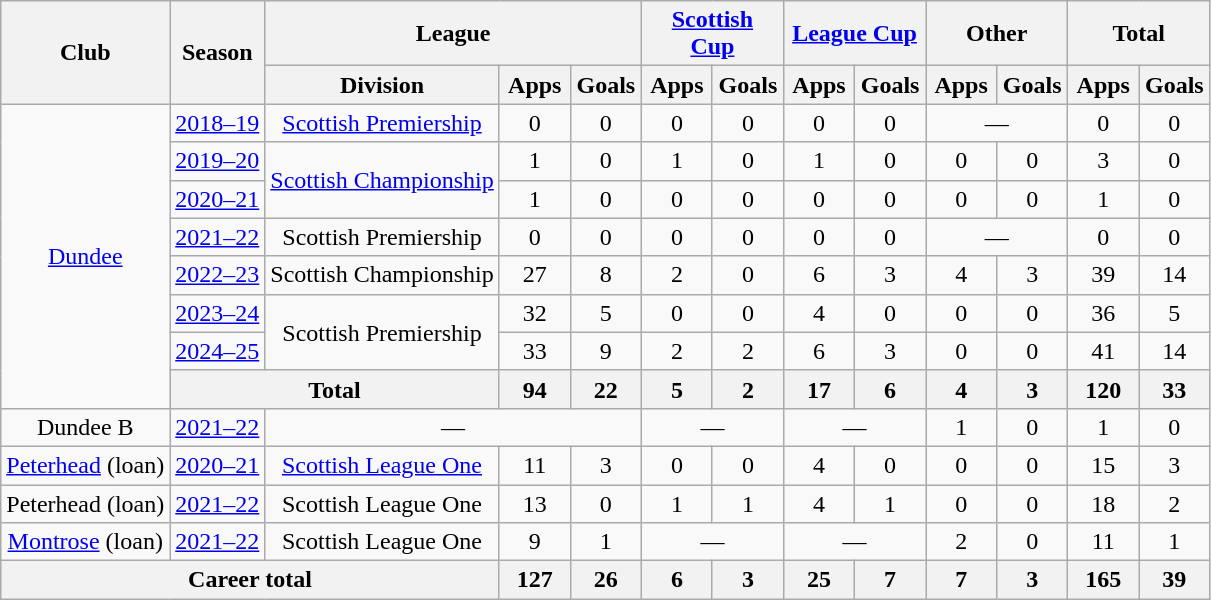<table class="wikitable" style="text-align:center">
<tr>
<th rowspan="2">Club</th>
<th rowspan="2">Season</th>
<th colspan="3">League</th>
<th colspan="2"><a href='#'>Scottish Cup</a></th>
<th colspan="2"><a href='#'>League Cup</a></th>
<th colspan="2">Other</th>
<th colspan="2">Total</th>
</tr>
<tr>
<th>Division</th>
<th width="40">Apps</th>
<th width="40">Goals</th>
<th width="40">Apps</th>
<th width="40">Goals</th>
<th width="40">Apps</th>
<th width="40">Goals</th>
<th width="40">Apps</th>
<th width="40">Goals</th>
<th width="40">Apps</th>
<th width="40">Goals</th>
</tr>
<tr>
<td rowspan="8"><a href='#'>Dundee</a></td>
<td><a href='#'>2018–19</a></td>
<td><a href='#'>Scottish Premiership</a></td>
<td>0</td>
<td>0</td>
<td>0</td>
<td>0</td>
<td>0</td>
<td>0</td>
<td colspan="2">—</td>
<td>0</td>
<td>0</td>
</tr>
<tr>
<td><a href='#'>2019–20</a></td>
<td rowspan="2"><a href='#'>Scottish Championship</a></td>
<td>1</td>
<td>0</td>
<td>1</td>
<td>0</td>
<td>1</td>
<td>0</td>
<td>0</td>
<td>0</td>
<td>3</td>
<td>0</td>
</tr>
<tr>
<td><a href='#'>2020–21</a></td>
<td>1</td>
<td>0</td>
<td>0</td>
<td>0</td>
<td>0</td>
<td>0</td>
<td>0</td>
<td>0</td>
<td>1</td>
<td>0</td>
</tr>
<tr>
<td><a href='#'>2021–22</a></td>
<td>Scottish Premiership</td>
<td>0</td>
<td>0</td>
<td>0</td>
<td>0</td>
<td>0</td>
<td>0</td>
<td colspan="2">—</td>
<td>0</td>
<td>0</td>
</tr>
<tr>
<td><a href='#'>2022–23</a></td>
<td>Scottish Championship</td>
<td>27</td>
<td>8</td>
<td>2</td>
<td>0</td>
<td>6</td>
<td>3</td>
<td>4</td>
<td>3</td>
<td>39</td>
<td>14</td>
</tr>
<tr>
<td><a href='#'>2023–24</a></td>
<td rowspan="2">Scottish Premiership</td>
<td>32</td>
<td>5</td>
<td>0</td>
<td>0</td>
<td>4</td>
<td>0</td>
<td>0</td>
<td>0</td>
<td>36</td>
<td>5</td>
</tr>
<tr>
<td><a href='#'>2024–25</a></td>
<td>33</td>
<td>9</td>
<td>2</td>
<td>2</td>
<td>6</td>
<td>3</td>
<td>0</td>
<td>0</td>
<td>41</td>
<td>14</td>
</tr>
<tr>
<th colspan="2">Total</th>
<th>94</th>
<th>22</th>
<th>5</th>
<th>2</th>
<th>17</th>
<th>6</th>
<th>4</th>
<th>3</th>
<th>120</th>
<th>33</th>
</tr>
<tr>
<td>Dundee B</td>
<td><a href='#'>2021–22</a></td>
<td colspan="3">—</td>
<td colspan="2">—</td>
<td colspan="2">—</td>
<td>1</td>
<td>0</td>
<td>1</td>
<td>0</td>
</tr>
<tr>
<td><a href='#'>Peterhead</a> (loan)</td>
<td><a href='#'>2020–21</a></td>
<td><a href='#'>Scottish League One</a></td>
<td>11</td>
<td>3</td>
<td>0</td>
<td>0</td>
<td>4</td>
<td>0</td>
<td>0</td>
<td>0</td>
<td>15</td>
<td>3</td>
</tr>
<tr>
<td Peterhead F.C.>Peterhead (loan)</td>
<td><a href='#'>2021–22</a></td>
<td>Scottish League One</td>
<td>13</td>
<td>0</td>
<td>1</td>
<td>1</td>
<td>4</td>
<td>1</td>
<td>0</td>
<td>0</td>
<td>18</td>
<td>2</td>
</tr>
<tr>
<td><a href='#'>Montrose</a> (loan)</td>
<td><a href='#'>2021–22</a></td>
<td>Scottish League One</td>
<td>9</td>
<td>1</td>
<td colspan="2">—</td>
<td colspan="2">—</td>
<td>2</td>
<td>0</td>
<td>11</td>
<td>1</td>
</tr>
<tr>
<th colspan="3">Career total</th>
<th>127</th>
<th>26</th>
<th>6</th>
<th>3</th>
<th>25</th>
<th>7</th>
<th>7</th>
<th>3</th>
<th>165</th>
<th>39</th>
</tr>
</table>
